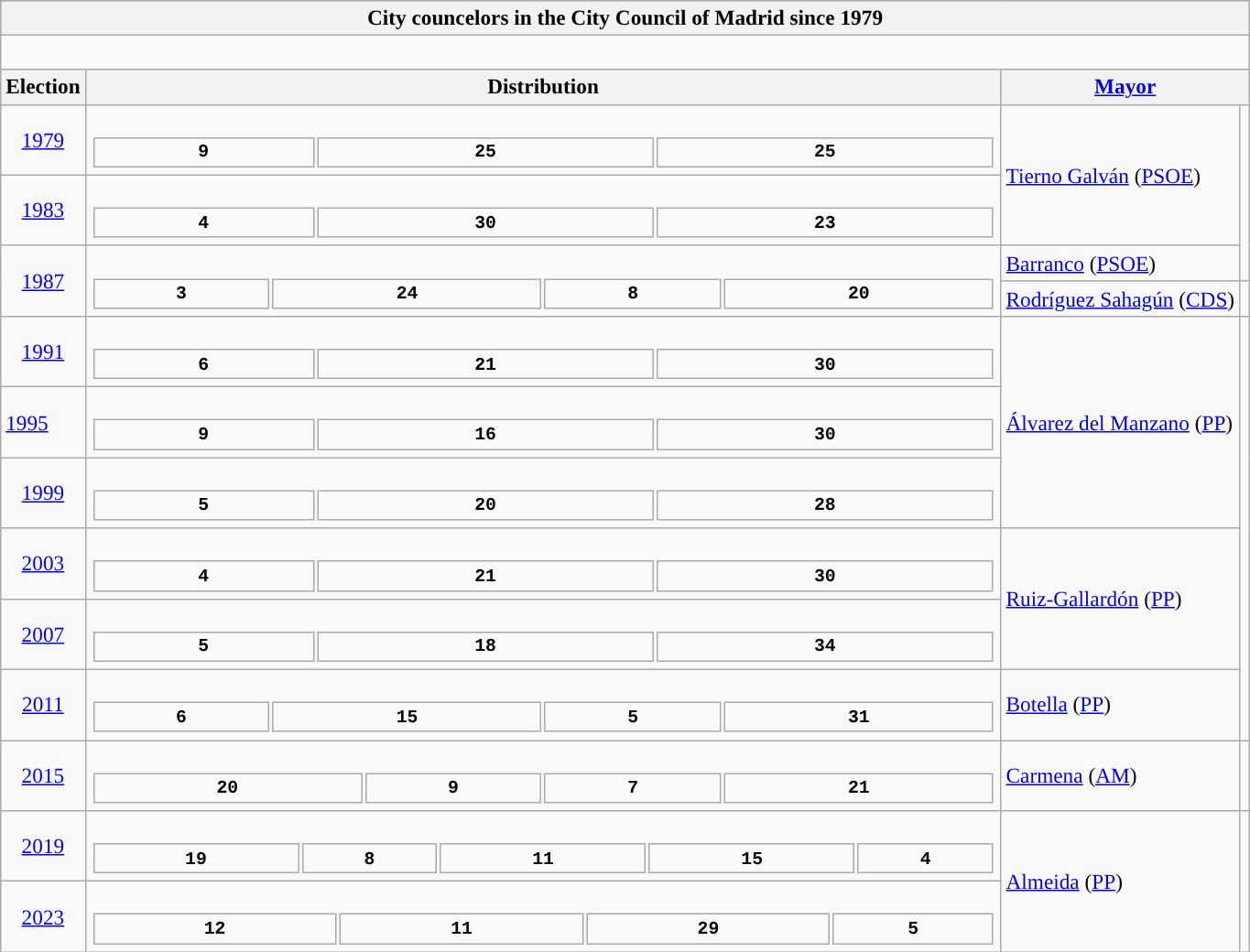<table class="wikitable" style="font-size:97%;">
<tr bgcolor="#CCCCCC">
<th colspan="4">City councelors in the City Council of Madrid since 1979</th>
</tr>
<tr>
<td colspan="4"><br>














</td>
</tr>
<tr bgcolor="#CCCCCC">
<th>Election</th>
<th>Distribution</th>
<th colspan="2"><a href='#'>Mayor</a></th>
</tr>
<tr>
<td align="center"><a href='#'>1979</a></td>
<td><br><table style="width:50em; font-size:85%; text-align:center; font-family:Courier New;">
<tr style="font-weight:bold">
<td style="background:">9</td>
<td style="background:">25</td>
<td style="background:">25</td>
</tr>
</table>
</td>
<td rowspan="2"><a href='#'>Tierno Galván</a> (<a href='#'>PSOE</a>) </td>
<td rowspan="3" style="background:"></td>
</tr>
<tr>
<td align="center"><a href='#'>1983</a></td>
<td><br><table style="width:50em; font-size:85%; text-align:center; font-family:Courier New;">
<tr style="font-weight:bold">
<td style="background:">4</td>
<td style="background:">30</td>
<td style="background:">23</td>
</tr>
</table>
</td>
</tr>
<tr>
<td rowspan="2" align="center"><a href='#'>1987</a></td>
<td rowspan="2"><br><table style="width:50em; font-size:85%; text-align:center; font-family:Courier New;">
<tr style="font-weight:bold">
<td style="background:">3</td>
<td style="background:">24</td>
<td style="background:">8</td>
<td style="background:">20</td>
</tr>
</table>
</td>
<td><a href='#'>Barranco</a> (<a href='#'>PSOE</a>) </td>
</tr>
<tr>
<td><a href='#'>Rodríguez Sahagún</a> (<a href='#'>CDS</a>) </td>
<td style="background:"></td>
</tr>
<tr>
<td align="center"><a href='#'>1991</a></td>
<td><br><table style="width:50em; font-size:85%; text-align:center; font-family:Courier New;">
<tr style="font-weight:bold">
<td style="background:">6</td>
<td style="background:">21</td>
<td style="background:">30</td>
</tr>
</table>
</td>
<td rowspan="3"><a href='#'>Álvarez del Manzano</a> (<a href='#'>PP</a>) </td>
<td rowspan="7" style="background:"></td>
</tr>
<tr>
<td><a href='#'>1995</a></td>
<td><br><table style="width:50em; font-size:85%; text-align:center; font-family:Courier New;">
<tr style="font-weight:bold">
<td style="background:">9</td>
<td style="background:">16</td>
<td style="background:">30</td>
</tr>
</table>
</td>
</tr>
<tr>
<td align="center"><a href='#'>1999</a></td>
<td><br><table style="width:50em; font-size:85%; text-align:center; font-family:Courier New;">
<tr style="font-weight:bold">
<td style="background:">5</td>
<td style="background:">20</td>
<td style="background:">28</td>
</tr>
</table>
</td>
</tr>
<tr>
<td align="center"><a href='#'>2003</a></td>
<td><br><table style="width:50em; font-size:85%; text-align:center; font-family:Courier New;">
<tr style="font-weight:bold">
<td style="background:">4</td>
<td style="background:">21</td>
<td style="background:">30</td>
</tr>
</table>
</td>
<td rowspan="3"><a href='#'>Ruiz-Gallardón</a> (<a href='#'>PP</a>) </td>
</tr>
<tr>
<td align="center"><a href='#'>2007</a></td>
<td><br><table style="width:50em; font-size:85%; text-align:center; font-family:Courier New;">
<tr style="font-weight:bold">
<td style="background:">5</td>
<td style="background:">18</td>
<td style="background:">34</td>
</tr>
</table>
</td>
</tr>
<tr>
<td rowspan="2" align="center"><a href='#'>2011</a></td>
<td rowspan="2"><br><table style="width:50em; font-size:85%; text-align:center; font-family:Courier New;">
<tr style="font-weight:bold">
<td style="background:">6</td>
<td style="background:">15</td>
<td style="background:">5</td>
<td style="background:">31</td>
</tr>
</table>
</td>
</tr>
<tr>
<td><a href='#'>Botella</a> (<a href='#'>PP</a>) </td>
</tr>
<tr>
<td align="center"><a href='#'>2015</a></td>
<td><br><table style="width:50em; font-size:85%; text-align:center; font-family:Courier New;">
<tr style="font-weight:bold">
<td style="background:">20</td>
<td style="background:">9</td>
<td style="background:">7</td>
<td style="background:">21</td>
</tr>
</table>
</td>
<td><a href='#'>Carmena</a> (<a href='#'>AM</a>) </td>
<td style="background:"></td>
</tr>
<tr>
<td align="center"><a href='#'>2019</a></td>
<td><br><table style="width:50em; font-size:85%; text-align:center; font-family:Courier New;">
<tr style="font-weight:bold">
<td style="background:">19</td>
<td style="background:">8</td>
<td style="background:">11</td>
<td style="background:">15</td>
<td style="background:">4</td>
</tr>
</table>
</td>
<td rowspan="2"><a href='#'>Almeida</a> (<a href='#'>PP</a>) </td>
<td rowspan="2" style="background:"></td>
</tr>
<tr>
<td align="center"><a href='#'>2023</a></td>
<td><br><table style="width:50em; font-size:85%; text-align:center; font-family:Courier New;">
<tr style="font-weight:bold">
<td style="background:">12</td>
<td style="background:">11</td>
<td style="background:">29</td>
<td style="background:">5</td>
</tr>
</table>
</td>
</tr>
</table>
